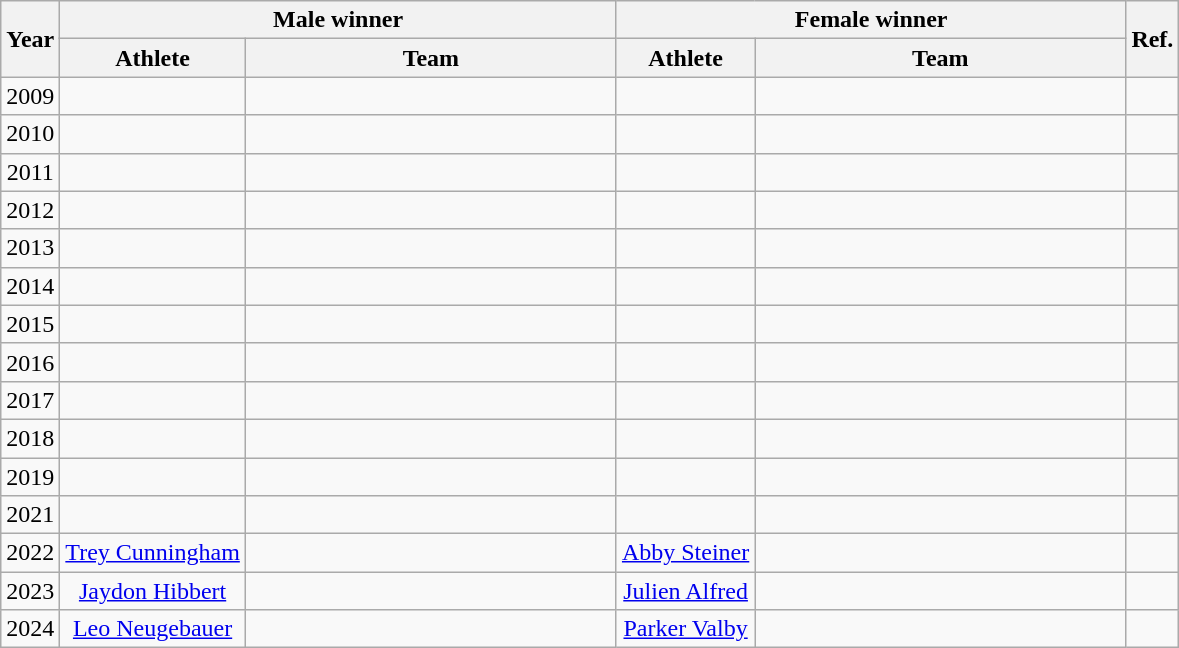<table class="sortable wikitable" style="text-align:center;">
<tr>
<th rowspan=2>Year</th>
<th colspan=2>Male winner</th>
<th colspan=2>Female winner</th>
<th rowspan=2 class="unsortable">Ref.</th>
</tr>
<tr>
<th>Athlete</th>
<th style="width: 15em;">Team</th>
<th>Athlete</th>
<th style="width: 15em;">Team</th>
</tr>
<tr>
<td>2009</td>
<td></td>
<td></td>
<td></td>
<td></td>
<td></td>
</tr>
<tr>
<td>2010</td>
<td></td>
<td></td>
<td></td>
<td></td>
<td></td>
</tr>
<tr>
<td>2011</td>
<td></td>
<td></td>
<td></td>
<td></td>
<td></td>
</tr>
<tr>
<td>2012</td>
<td></td>
<td></td>
<td></td>
<td></td>
<td></td>
</tr>
<tr>
<td>2013</td>
<td></td>
<td></td>
<td></td>
<td></td>
<td></td>
</tr>
<tr>
<td>2014</td>
<td></td>
<td></td>
<td></td>
<td></td>
<td></td>
</tr>
<tr>
<td>2015</td>
<td></td>
<td></td>
<td></td>
<td></td>
<td></td>
</tr>
<tr>
<td>2016</td>
<td></td>
<td></td>
<td></td>
<td></td>
<td></td>
</tr>
<tr>
<td>2017</td>
<td></td>
<td></td>
<td></td>
<td></td>
<td></td>
</tr>
<tr>
<td>2018</td>
<td></td>
<td></td>
<td></td>
<td></td>
<td></td>
</tr>
<tr>
<td>2019</td>
<td></td>
<td></td>
<td></td>
<td></td>
<td></td>
</tr>
<tr>
<td>2021</td>
<td></td>
<td></td>
<td></td>
<td></td>
<td></td>
</tr>
<tr>
<td>2022</td>
<td><a href='#'>Trey Cunningham</a></td>
<td></td>
<td><a href='#'>Abby Steiner</a></td>
<td></td>
<td></td>
</tr>
<tr>
<td>2023</td>
<td><a href='#'>Jaydon Hibbert</a></td>
<td></td>
<td><a href='#'>Julien Alfred</a></td>
<td></td>
<td></td>
</tr>
<tr>
<td>2024</td>
<td><a href='#'>Leo Neugebauer</a></td>
<td></td>
<td><a href='#'>Parker Valby</a></td>
<td></td>
<td></td>
</tr>
</table>
